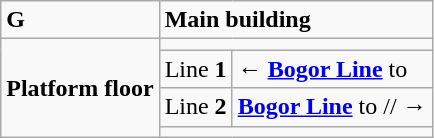<table class="wikitable">
<tr>
<td><strong>G</strong></td>
<td colspan="2"><strong>Main building</strong></td>
</tr>
<tr>
<td rowspan="4"><strong>Platform floor</strong></td>
<td colspan="2"></td>
</tr>
<tr>
<td>Line <strong>1</strong></td>
<td>←   <strong><a href='#'>Bogor Line</a></strong> to </td>
</tr>
<tr>
<td>Line <strong>2</strong></td>
<td> <strong><a href='#'>Bogor Line</a></strong> to //  →</td>
</tr>
<tr>
<td colspan="2"></td>
</tr>
</table>
